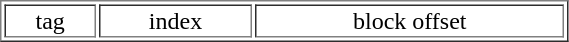<table style="width:30%; text-align:center" border="1">
<tr>
<td>tag</td>
<td>index</td>
<td>block offset</td>
</tr>
</table>
